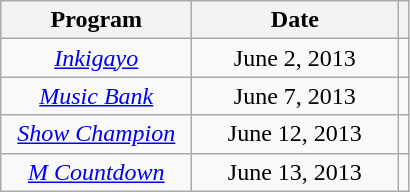<table class="wikitable plainrowheaders" style="text-align:center">
<tr>
<th width="120">Program</th>
<th width="130">Date</th>
<th class="unsortable"></th>
</tr>
<tr>
<td style="text-align:center;"><em><a href='#'>Inkigayo</a></em></td>
<td style="text-align:center;">June 2, 2013</td>
<td></td>
</tr>
<tr>
<td style="text-align:center;"><em><a href='#'>Music Bank</a></em></td>
<td style="text-align:center;">June 7, 2013</td>
<td></td>
</tr>
<tr>
<td style="text-align:center;"><em><a href='#'>Show Champion</a></em></td>
<td style="text-align:center;">June 12, 2013</td>
<td></td>
</tr>
<tr>
<td style="text-align:center;"><em><a href='#'>M Countdown</a></em></td>
<td style="text-align:center;">June 13, 2013</td>
<td></td>
</tr>
</table>
